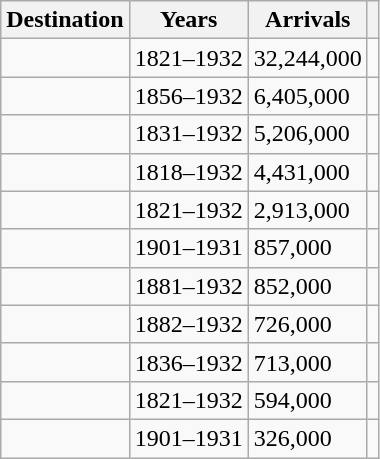<table class="sortable wikitable">
<tr>
<th>Destination</th>
<th>Years</th>
<th>Arrivals</th>
<th></th>
</tr>
<tr>
<td></td>
<td>1821–1932</td>
<td>32,244,000</td>
<td></td>
</tr>
<tr>
<td></td>
<td>1856–1932</td>
<td>6,405,000</td>
<td></td>
</tr>
<tr>
<td></td>
<td>1831–1932</td>
<td>5,206,000</td>
<td></td>
</tr>
<tr>
<td></td>
<td>1818–1932</td>
<td>4,431,000</td>
<td></td>
</tr>
<tr>
<td></td>
<td>1821–1932</td>
<td>2,913,000</td>
<td></td>
</tr>
<tr>
<td></td>
<td>1901–1931</td>
<td>857,000</td>
<td></td>
</tr>
<tr>
<td></td>
<td>1881–1932</td>
<td>852,000</td>
<td></td>
</tr>
<tr>
<td></td>
<td>1882–1932</td>
<td>726,000</td>
<td></td>
</tr>
<tr>
<td></td>
<td>1836–1932</td>
<td>713,000</td>
<td></td>
</tr>
<tr>
<td></td>
<td>1821–1932</td>
<td>594,000</td>
<td></td>
</tr>
<tr>
<td></td>
<td>1901–1931</td>
<td>326,000</td>
<td></td>
</tr>
</table>
